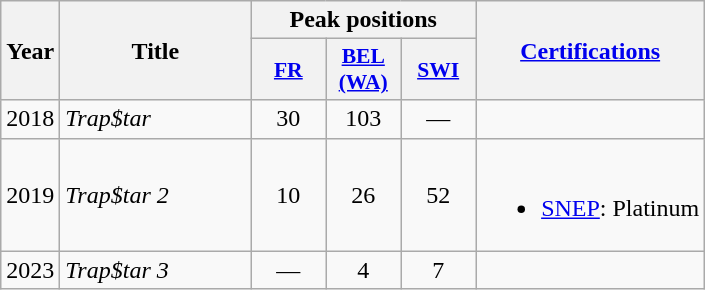<table class="wikitable">
<tr>
<th align="center" rowspan="2" width="10">Year</th>
<th align="center" rowspan="2" width="120">Title</th>
<th align="center" colspan="3" width="20">Peak positions</th>
<th scope="col" rowspan="2"><a href='#'>Certifications</a></th>
</tr>
<tr>
<th scope="col" style="width:3em;font-size:90%;"><a href='#'>FR</a><br></th>
<th scope="col" style="width:3em;font-size:90%;"><a href='#'>BEL (WA)</a><br></th>
<th scope="col" style="width:3em;font-size:90%;"><a href='#'>SWI</a><br></th>
</tr>
<tr>
<td style="text-align:center;">2018</td>
<td><em>Trap$tar</em></td>
<td style="text-align:center;">30</td>
<td style="text-align:center;">103</td>
<td style="text-align:center;">—</td>
<td></td>
</tr>
<tr>
<td style="text-align:center;">2019</td>
<td><em>Trap$tar 2</em></td>
<td style="text-align:center;">10</td>
<td style="text-align:center;">26</td>
<td style="text-align:center;">52</td>
<td><br><ul><li><a href='#'>SNEP</a>: Platinum</li></ul></td>
</tr>
<tr>
<td style="text-align:center;">2023</td>
<td><em>Trap$tar 3</em></td>
<td style="text-align:center;">—</td>
<td style="text-align:center;">4</td>
<td style="text-align:center;">7</td>
<td></td>
</tr>
</table>
